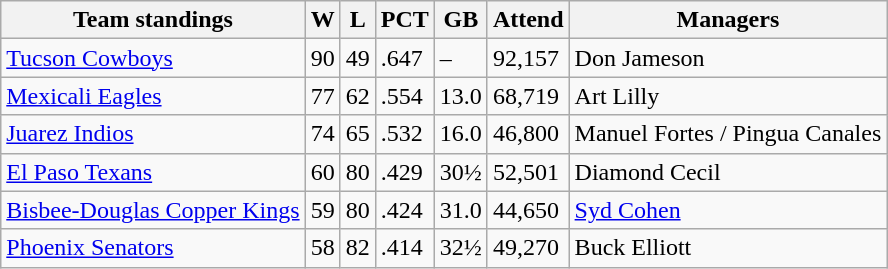<table class="wikitable">
<tr>
<th>Team standings</th>
<th>W</th>
<th>L</th>
<th>PCT</th>
<th>GB</th>
<th>Attend</th>
<th>Managers</th>
</tr>
<tr>
<td><a href='#'>Tucson Cowboys</a></td>
<td>90</td>
<td>49</td>
<td>.647</td>
<td>–</td>
<td>92,157</td>
<td>Don Jameson</td>
</tr>
<tr>
<td><a href='#'>Mexicali Eagles</a></td>
<td>77</td>
<td>62</td>
<td>.554</td>
<td>13.0</td>
<td>68,719</td>
<td>Art Lilly</td>
</tr>
<tr>
<td><a href='#'>Juarez Indios</a></td>
<td>74</td>
<td>65</td>
<td>.532</td>
<td>16.0</td>
<td>46,800</td>
<td>Manuel Fortes / Pingua Canales</td>
</tr>
<tr>
<td><a href='#'>El Paso Texans</a></td>
<td>60</td>
<td>80</td>
<td>.429</td>
<td>30½</td>
<td>52,501</td>
<td>Diamond Cecil</td>
</tr>
<tr>
<td><a href='#'>Bisbee-Douglas Copper Kings</a></td>
<td>59</td>
<td>80</td>
<td>.424</td>
<td>31.0</td>
<td>44,650</td>
<td><a href='#'>Syd Cohen</a></td>
</tr>
<tr>
<td><a href='#'>Phoenix Senators</a></td>
<td>58</td>
<td>82</td>
<td>.414</td>
<td>32½</td>
<td>49,270</td>
<td>Buck Elliott</td>
</tr>
</table>
